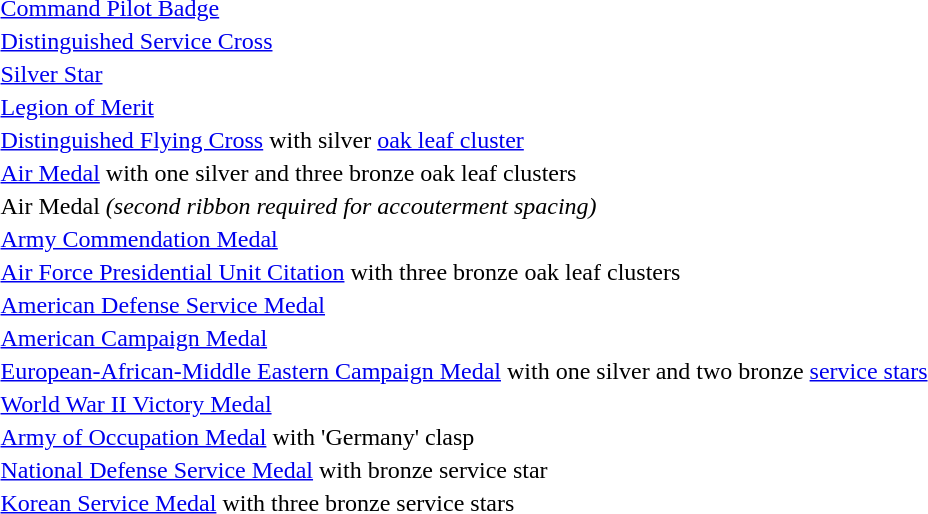<table>
<tr>
<td></td>
<td><a href='#'>Command Pilot Badge</a></td>
</tr>
<tr>
<td></td>
<td><a href='#'>Distinguished Service Cross</a></td>
</tr>
<tr>
<td></td>
<td><a href='#'>Silver Star</a></td>
</tr>
<tr>
<td></td>
<td><a href='#'>Legion of Merit</a></td>
</tr>
<tr>
<td></td>
<td><a href='#'>Distinguished Flying Cross</a> with silver <a href='#'>oak leaf cluster</a></td>
</tr>
<tr>
<td></td>
<td><a href='#'>Air Medal</a> with one silver and three bronze oak leaf clusters</td>
</tr>
<tr>
<td></td>
<td>Air Medal <em>(second ribbon required for accouterment spacing)</em></td>
</tr>
<tr>
<td></td>
<td><a href='#'>Army Commendation Medal</a></td>
</tr>
<tr>
<td></td>
<td><a href='#'>Air Force Presidential Unit Citation</a> with three bronze oak leaf clusters</td>
</tr>
<tr>
<td></td>
<td><a href='#'>American Defense Service Medal</a></td>
</tr>
<tr>
<td></td>
<td><a href='#'>American Campaign Medal</a></td>
</tr>
<tr>
<td></td>
<td><a href='#'>European-African-Middle Eastern Campaign Medal</a> with one silver and two bronze <a href='#'>service stars</a></td>
</tr>
<tr>
<td></td>
<td><a href='#'>World War II Victory Medal</a></td>
</tr>
<tr>
<td></td>
<td><a href='#'>Army of Occupation Medal</a> with 'Germany' clasp</td>
</tr>
<tr>
<td></td>
<td><a href='#'>National Defense Service Medal</a> with bronze service star</td>
</tr>
<tr>
<td></td>
<td><a href='#'>Korean Service Medal</a> with three bronze service stars</td>
</tr>
<tr>
</tr>
</table>
